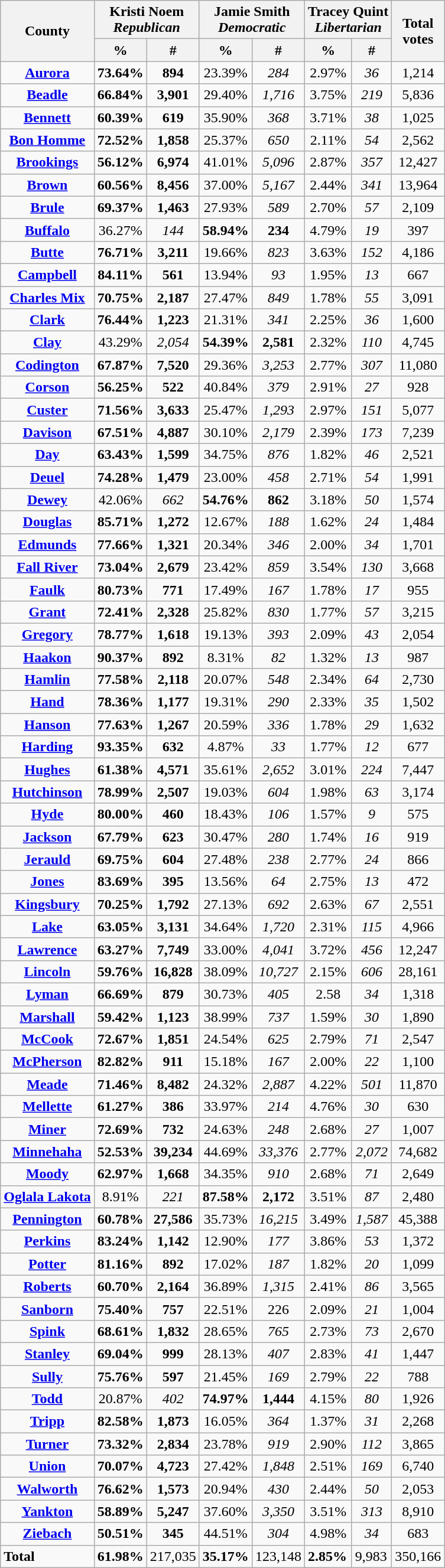<table class="wikitable sortable">
<tr>
<th colspan="1" rowspan="2">County</th>
<th colspan="2">Kristi Noem<br><em>Republican</em></th>
<th colspan="2">Jamie Smith<br><em>Democratic</em></th>
<th colspan="2">Tracey Quint<br><em>Libertarian</em></th>
<th colspan="1" rowspan="2">Total<br>votes</th>
</tr>
<tr>
<th colspan="1">%</th>
<th colspan="1">#</th>
<th colspan="1">%</th>
<th colspan="1">#</th>
<th colspan="1">%</th>
<th colspan="1">#</th>
</tr>
<tr>
<td align="center" ><strong><a href='#'>Aurora</a></strong></td>
<td align="center"><strong>73.64%</strong></td>
<td align="center"><strong>894</strong></td>
<td align="center">23.39%</td>
<td align="center"><em>284</em></td>
<td align="center">2.97%</td>
<td align="center"><em>36</em></td>
<td align="center">1,214</td>
</tr>
<tr>
<td align="center" ><strong><a href='#'>Beadle</a></strong></td>
<td align="center"><strong>66.84%</strong></td>
<td align="center"><strong>3,901</strong></td>
<td align="center">29.40%</td>
<td align="center"><em>1,716</em></td>
<td align="center">3.75%</td>
<td align="center"><em>219</em></td>
<td align="center">5,836</td>
</tr>
<tr>
<td align="center" ><strong><a href='#'>Bennett</a></strong></td>
<td align="center"><strong>60.39%</strong></td>
<td align="center"><strong>619</strong></td>
<td align="center">35.90%</td>
<td align="center"><em>368</em></td>
<td align="center">3.71%</td>
<td align="center"><em>38</em></td>
<td align="center">1,025</td>
</tr>
<tr>
<td align="center" ><strong><a href='#'>Bon Homme</a></strong></td>
<td align="center"><strong>72.52%</strong></td>
<td align="center"><strong>1,858</strong></td>
<td align="center">25.37%</td>
<td align="center"><em>650</em></td>
<td align="center">2.11%</td>
<td align="center"><em>54</em></td>
<td align="center">2,562</td>
</tr>
<tr>
<td align="center" ><strong><a href='#'>Brookings</a></strong></td>
<td align="center"><strong>56.12%</strong></td>
<td align="center"><strong>6,974</strong></td>
<td align="center">41.01%</td>
<td align="center"><em>5,096</em></td>
<td align="center">2.87%</td>
<td align="center"><em>357</em></td>
<td align="center">12,427</td>
</tr>
<tr>
<td align="center" ><strong><a href='#'>Brown</a></strong></td>
<td align="center"><strong>60.56%</strong></td>
<td align="center"><strong>8,456</strong></td>
<td align="center">37.00%</td>
<td align="center"><em>5,167</em></td>
<td align="center">2.44%</td>
<td align="center"><em>341</em></td>
<td align="center">13,964</td>
</tr>
<tr>
<td align="center" ><strong><a href='#'>Brule</a></strong></td>
<td align="center"><strong>69.37%</strong></td>
<td align="center"><strong>1,463</strong></td>
<td align="center">27.93%</td>
<td align="center"><em>589</em></td>
<td align="center">2.70%</td>
<td align="center"><em>57</em></td>
<td align="center">2,109</td>
</tr>
<tr>
<td align="center" ><strong><a href='#'>Buffalo</a></strong></td>
<td align="center">36.27%</td>
<td align="center"><em>144</em></td>
<td align="center"><strong>58.94%</strong></td>
<td align="center"><strong>234</strong></td>
<td align="center">4.79%</td>
<td align="center"><em>19</em></td>
<td align="center">397</td>
</tr>
<tr>
<td align="center" ><strong><a href='#'>Butte</a></strong></td>
<td align="center"><strong>76.71%</strong></td>
<td align="center"><strong>3,211</strong></td>
<td align="center">19.66%</td>
<td align="center"><em>823</em></td>
<td align="center">3.63%</td>
<td align="center"><em>152</em></td>
<td align="center">4,186</td>
</tr>
<tr>
<td align="center" ><strong><a href='#'>Campbell</a></strong></td>
<td align="center"><strong>84.11%</strong></td>
<td align="center"><strong>561</strong></td>
<td align="center">13.94%</td>
<td align="center"><em>93</em></td>
<td align="center">1.95%</td>
<td align="center"><em>13</em></td>
<td align="center">667</td>
</tr>
<tr>
<td align="center" ><strong><a href='#'>Charles Mix</a></strong></td>
<td align="center"><strong>70.75%</strong></td>
<td align="center"><strong>2,187</strong></td>
<td align="center">27.47%</td>
<td align="center"><em>849</em></td>
<td align="center">1.78%</td>
<td align="center"><em>55</em></td>
<td align="center">3,091</td>
</tr>
<tr>
<td align="center" ><strong><a href='#'>Clark</a></strong></td>
<td align="center"><strong>76.44%</strong></td>
<td align="center"><strong>1,223</strong></td>
<td align="center">21.31%</td>
<td align="center"><em>341</em></td>
<td align="center">2.25%</td>
<td align="center"><em>36</em></td>
<td align="center">1,600</td>
</tr>
<tr>
<td align="center" ><strong><a href='#'>Clay</a></strong></td>
<td align="center">43.29%</td>
<td align="center"><em>2,054</em></td>
<td align="center"><strong>54.39%</strong></td>
<td align="center"><strong>2,581</strong></td>
<td align="center">2.32%</td>
<td align="center"><em>110</em></td>
<td align="center">4,745</td>
</tr>
<tr>
<td align="center" ><strong><a href='#'>Codington</a></strong></td>
<td align="center"><strong>67.87%</strong></td>
<td align="center"><strong>7,520</strong></td>
<td align="center">29.36%</td>
<td align="center"><em>3,253</em></td>
<td align="center">2.77%</td>
<td align="center"><em>307</em></td>
<td align="center">11,080</td>
</tr>
<tr>
<td align="center" ><strong><a href='#'>Corson</a></strong></td>
<td align="center"><strong>56.25%</strong></td>
<td align="center"><strong>522</strong></td>
<td align="center">40.84%</td>
<td align="center"><em>379</em></td>
<td align="center">2.91%</td>
<td align="center"><em>27</em></td>
<td align="center">928</td>
</tr>
<tr>
<td align="center" ><strong><a href='#'>Custer</a></strong></td>
<td align="center"><strong>71.56%</strong></td>
<td align="center"><strong>3,633</strong></td>
<td align="center">25.47%</td>
<td align="center"><em>1,293</em></td>
<td align="center">2.97%</td>
<td align="center"><em>151</em></td>
<td align="center">5,077</td>
</tr>
<tr>
<td align="center" ><strong><a href='#'>Davison</a></strong></td>
<td align="center"><strong>67.51%</strong></td>
<td align="center"><strong>4,887</strong></td>
<td align="center">30.10%</td>
<td align="center"><em>2,179</em></td>
<td align="center">2.39%</td>
<td align="center"><em>173</em></td>
<td align="center">7,239</td>
</tr>
<tr>
<td align="center" ><strong><a href='#'>Day</a></strong></td>
<td align="center"><strong>63.43%</strong></td>
<td align="center"><strong>1,599</strong></td>
<td align="center">34.75%</td>
<td align="center"><em>876</em></td>
<td align="center">1.82%</td>
<td align="center"><em>46</em></td>
<td align="center">2,521</td>
</tr>
<tr>
<td align="center" ><strong><a href='#'>Deuel</a></strong></td>
<td align="center"><strong>74.28%</strong></td>
<td align="center"><strong>1,479</strong></td>
<td align="center">23.00%</td>
<td align="center"><em>458</em></td>
<td align="center">2.71%</td>
<td align="center"><em>54</em></td>
<td align="center">1,991</td>
</tr>
<tr>
<td align="center" ><strong><a href='#'>Dewey</a></strong></td>
<td align="center">42.06%</td>
<td align="center"><em>662</em></td>
<td align="center"><strong>54.76%</strong></td>
<td align="center"><strong>862</strong></td>
<td align="center">3.18%</td>
<td align="center"><em>50</em></td>
<td align="center">1,574</td>
</tr>
<tr>
<td align="center" ><strong><a href='#'>Douglas</a></strong></td>
<td align="center"><strong>85.71%</strong></td>
<td align="center"><strong>1,272</strong></td>
<td align="center">12.67%</td>
<td align="center"><em>188</em></td>
<td align="center">1.62%</td>
<td align="center"><em>24</em></td>
<td align="center">1,484</td>
</tr>
<tr>
<td align="center" ><strong><a href='#'>Edmunds</a></strong></td>
<td align="center"><strong>77.66%</strong></td>
<td align="center"><strong>1,321</strong></td>
<td align="center">20.34%</td>
<td align="center"><em>346</em></td>
<td align="center">2.00%</td>
<td align="center"><em>34</em></td>
<td align="center">1,701</td>
</tr>
<tr>
<td align="center" ><strong><a href='#'>Fall River</a></strong></td>
<td align="center"><strong>73.04%</strong></td>
<td align="center"><strong>2,679</strong></td>
<td align="center">23.42%</td>
<td align="center"><em>859</em></td>
<td align="center">3.54%</td>
<td align="center"><em>130</em></td>
<td align="center">3,668</td>
</tr>
<tr>
<td align="center" ><strong><a href='#'>Faulk</a></strong></td>
<td align="center"><strong>80.73%</strong></td>
<td align="center"><strong>771</strong></td>
<td align="center">17.49%</td>
<td align="center"><em>167</em></td>
<td align="center">1.78%</td>
<td align="center"><em>17</em></td>
<td align="center">955</td>
</tr>
<tr>
<td align="center" ><strong><a href='#'>Grant</a></strong></td>
<td align="center"><strong>72.41%</strong></td>
<td align="center"><strong>2,328</strong></td>
<td align="center">25.82%</td>
<td align="center"><em>830</em></td>
<td align="center">1.77%</td>
<td align="center"><em>57</em></td>
<td align="center">3,215</td>
</tr>
<tr>
<td align="center" ><strong><a href='#'>Gregory</a></strong></td>
<td align="center"><strong>78.77%</strong></td>
<td align="center"><strong>1,618</strong></td>
<td align="center">19.13%</td>
<td align="center"><em>393</em></td>
<td align="center">2.09%</td>
<td align="center"><em>43</em></td>
<td align="center">2,054</td>
</tr>
<tr>
<td align="center" ><strong><a href='#'>Haakon</a></strong></td>
<td align="center"><strong>90.37%</strong></td>
<td align="center"><strong>892</strong></td>
<td align="center">8.31%</td>
<td align="center"><em>82</em></td>
<td align="center">1.32%</td>
<td align="center"><em>13</em></td>
<td align="center">987</td>
</tr>
<tr>
<td align="center" ><strong><a href='#'>Hamlin</a></strong></td>
<td align="center"><strong>77.58%</strong></td>
<td align="center"><strong>2,118</strong></td>
<td align="center">20.07%</td>
<td align="center"><em>548</em></td>
<td align="center">2.34%</td>
<td align="center"><em>64</em></td>
<td align="center">2,730</td>
</tr>
<tr>
<td align="center" ><strong><a href='#'>Hand</a></strong></td>
<td align="center"><strong>78.36%</strong></td>
<td align="center"><strong>1,177</strong></td>
<td align="center">19.31%</td>
<td align="center"><em>290</em></td>
<td align="center">2.33%</td>
<td align="center"><em>35</em></td>
<td align="center">1,502</td>
</tr>
<tr>
<td align="center" ><strong><a href='#'>Hanson</a></strong></td>
<td align="center"><strong>77.63%</strong></td>
<td align="center"><strong>1,267</strong></td>
<td align="center">20.59%</td>
<td align="center"><em>336</em></td>
<td align="center">1.78%</td>
<td align="center"><em>29</em></td>
<td align="center">1,632</td>
</tr>
<tr>
<td align="center" ><strong><a href='#'>Harding</a></strong></td>
<td align="center"><strong>93.35%</strong></td>
<td align="center"><strong>632</strong></td>
<td align="center">4.87%</td>
<td align="center"><em>33</em></td>
<td align="center">1.77%</td>
<td align="center"><em>12</em></td>
<td align="center">677</td>
</tr>
<tr>
<td align="center" ><strong><a href='#'>Hughes</a></strong></td>
<td align="center"><strong>61.38%</strong></td>
<td align="center"><strong>4,571</strong></td>
<td align="center">35.61%</td>
<td align="center"><em>2,652</em></td>
<td align="center">3.01%</td>
<td align="center"><em>224</em></td>
<td align="center">7,447</td>
</tr>
<tr>
<td align="center" ><strong><a href='#'>Hutchinson</a></strong></td>
<td align="center"><strong>78.99%</strong></td>
<td align="center"><strong>2,507</strong></td>
<td align="center">19.03%</td>
<td align="center"><em>604</em></td>
<td align="center">1.98%</td>
<td align="center"><em>63</em></td>
<td align="center">3,174</td>
</tr>
<tr>
<td align="center" ><strong><a href='#'>Hyde</a></strong></td>
<td align="center"><strong>80.00%</strong></td>
<td align="center"><strong>460</strong></td>
<td align="center">18.43%</td>
<td align="center"><em>106</em></td>
<td align="center">1.57%</td>
<td align="center"><em>9</em></td>
<td align="center">575</td>
</tr>
<tr>
<td align="center" ><strong><a href='#'>Jackson</a></strong></td>
<td align="center"><strong>67.79%</strong></td>
<td align="center"><strong>623</strong></td>
<td align="center">30.47%</td>
<td align="center"><em>280</em></td>
<td align="center">1.74%</td>
<td align="center"><em>16</em></td>
<td align="center">919</td>
</tr>
<tr>
<td align="center" ><strong><a href='#'>Jerauld</a></strong></td>
<td align="center"><strong>69.75%</strong></td>
<td align="center"><strong>604</strong></td>
<td align="center">27.48%</td>
<td align="center"><em>238</em></td>
<td align="center">2.77%</td>
<td align="center"><em>24</em></td>
<td align="center">866</td>
</tr>
<tr>
<td align="center" ><strong><a href='#'>Jones</a></strong></td>
<td align="center"><strong>83.69%</strong></td>
<td align="center"><strong>395</strong></td>
<td align="center">13.56%</td>
<td align="center"><em>64</em></td>
<td align="center">2.75%</td>
<td align="center"><em>13</em></td>
<td align="center">472</td>
</tr>
<tr>
<td align="center" ><strong><a href='#'>Kingsbury</a></strong></td>
<td align="center"><strong>70.25%</strong></td>
<td align="center"><strong>1,792</strong></td>
<td align="center">27.13%</td>
<td align="center"><em>692</em></td>
<td align="center">2.63%</td>
<td align="center"><em>67</em></td>
<td align="center">2,551</td>
</tr>
<tr>
<td align="center" ><strong><a href='#'>Lake</a></strong></td>
<td align="center"><strong>63.05%</strong></td>
<td align="center"><strong>3,131</strong></td>
<td align="center">34.64%</td>
<td align="center"><em>1,720</em></td>
<td align="center">2.31%</td>
<td align="center"><em>115</em></td>
<td align="center">4,966</td>
</tr>
<tr>
<td align="center" ><strong><a href='#'>Lawrence</a></strong></td>
<td align="center"><strong>63.27%</strong></td>
<td align="center"><strong>7,749</strong></td>
<td align="center">33.00%</td>
<td align="center"><em>4,041</em></td>
<td align="center">3.72%</td>
<td align="center"><em>456</em></td>
<td align="center">12,247</td>
</tr>
<tr>
<td align="center" ><strong><a href='#'>Lincoln</a></strong></td>
<td align="center"><strong>59.76%</strong></td>
<td align="center"><strong>16,828</strong></td>
<td align="center">38.09%</td>
<td align="center"><em>10,727</em></td>
<td align="center">2.15%</td>
<td align="center"><em>606</em></td>
<td align="center">28,161</td>
</tr>
<tr>
<td align="center" ><strong><a href='#'>Lyman</a></strong></td>
<td align="center"><strong>66.69%</strong></td>
<td align="center"><strong>879</strong></td>
<td align="center">30.73%</td>
<td align="center"><em>405</em></td>
<td align="center">2.58</td>
<td align="center"><em>34</em></td>
<td align="center">1,318</td>
</tr>
<tr>
<td align="center" ><strong><a href='#'>Marshall</a></strong></td>
<td align="center"><strong>59.42%</strong></td>
<td align="center"><strong>1,123</strong></td>
<td align="center">38.99%</td>
<td align="center"><em>737</em></td>
<td align="center">1.59%</td>
<td align="center"><em>30</em></td>
<td align="center">1,890</td>
</tr>
<tr>
<td align="center" ><strong><a href='#'>McCook</a></strong></td>
<td align="center"><strong>72.67%</strong></td>
<td align="center"><strong>1,851</strong></td>
<td align="center">24.54%</td>
<td align="center"><em>625</em></td>
<td align="center">2.79%</td>
<td align="center"><em>71</em></td>
<td align="center">2,547</td>
</tr>
<tr>
<td align="center" ><strong><a href='#'>McPherson</a></strong></td>
<td align="center"><strong>82.82%</strong></td>
<td align="center"><strong>911</strong></td>
<td align="center">15.18%</td>
<td align="center"><em>167</em></td>
<td align="center">2.00%</td>
<td align="center"><em>22</em></td>
<td align="center">1,100</td>
</tr>
<tr>
<td align="center" ><strong><a href='#'>Meade</a></strong></td>
<td align="center"><strong>71.46%</strong></td>
<td align="center"><strong>8,482</strong></td>
<td align="center">24.32%</td>
<td align="center"><em>2,887</em></td>
<td align="center">4.22%</td>
<td align="center"><em>501</em></td>
<td align="center">11,870</td>
</tr>
<tr>
<td align="center" ><strong><a href='#'>Mellette</a></strong></td>
<td align="center"><strong>61.27%</strong></td>
<td align="center"><strong>386</strong></td>
<td align="center">33.97%</td>
<td align="center"><em>214</em></td>
<td align="center">4.76%</td>
<td align="center"><em>30</em></td>
<td align="center">630</td>
</tr>
<tr>
<td align="center" ><strong><a href='#'>Miner</a></strong></td>
<td align="center"><strong>72.69%</strong></td>
<td align="center"><strong>732</strong></td>
<td align="center">24.63%</td>
<td align="center"><em>248</em></td>
<td align="center">2.68%</td>
<td align="center"><em>27</em></td>
<td align="center">1,007</td>
</tr>
<tr>
<td align="center" ><strong><a href='#'>Minnehaha</a></strong></td>
<td align="center"><strong>52.53%</strong></td>
<td align="center"><strong>39,234</strong></td>
<td align="center">44.69%</td>
<td align="center"><em>33,376</em></td>
<td align="center">2.77%</td>
<td align="center"><em>2,072</em></td>
<td align="center">74,682</td>
</tr>
<tr>
<td align="center" ><strong><a href='#'>Moody</a></strong></td>
<td align="center"><strong>62.97%</strong></td>
<td align="center"><strong>1,668</strong></td>
<td align="center">34.35%</td>
<td align="center"><em>910</em></td>
<td align="center">2.68%</td>
<td align="center"><em>71</em></td>
<td align="center">2,649</td>
</tr>
<tr>
<td align="center" ><strong><a href='#'>Oglala Lakota</a></strong></td>
<td align="center">8.91%</td>
<td align="center"><em>221</em></td>
<td align="center"><strong>87.58%</strong></td>
<td align="center"><strong>2,172</strong></td>
<td align="center">3.51%</td>
<td align="center"><em>87</em></td>
<td align="center">2,480</td>
</tr>
<tr>
<td align="center" ><strong><a href='#'>Pennington</a></strong></td>
<td align="center"><strong>60.78%</strong></td>
<td align="center"><strong>27,586</strong></td>
<td align="center">35.73%</td>
<td align="center"><em>16,215</em></td>
<td align="center">3.49%</td>
<td align="center"><em>1,587</em></td>
<td align="center">45,388</td>
</tr>
<tr>
<td align="center" ><strong><a href='#'>Perkins</a></strong></td>
<td align="center"><strong>83.24%</strong></td>
<td align="center"><strong>1,142</strong></td>
<td align="center">12.90%</td>
<td align="center"><em>177</em></td>
<td align="center">3.86%</td>
<td align="center"><em>53</em></td>
<td align="center">1,372</td>
</tr>
<tr>
<td align="center" ><strong><a href='#'>Potter</a></strong></td>
<td align="center"><strong>81.16%</strong></td>
<td align="center"><strong>892</strong></td>
<td align="center">17.02%</td>
<td align="center"><em>187</em></td>
<td align="center">1.82%</td>
<td align="center"><em>20</em></td>
<td align="center">1,099</td>
</tr>
<tr>
<td align="center" ><strong><a href='#'>Roberts</a></strong></td>
<td align="center"><strong>60.70%</strong></td>
<td align="center"><strong>2,164</strong></td>
<td align="center">36.89%</td>
<td align="center"><em>1,315</em></td>
<td align="center">2.41%</td>
<td align="center"><em>86</em></td>
<td align="center">3,565</td>
</tr>
<tr>
<td align="center" ><strong><a href='#'>Sanborn</a></strong></td>
<td align="center"><strong>75.40%</strong></td>
<td align="center"><strong>757</strong></td>
<td align="center">22.51%</td>
<td align="center">226</td>
<td align="center">2.09%</td>
<td align="center"><em>21</em></td>
<td align="center">1,004</td>
</tr>
<tr>
<td align="center" ><strong><a href='#'>Spink</a></strong></td>
<td align="center"><strong>68.61%</strong></td>
<td align="center"><strong>1,832</strong></td>
<td align="center">28.65%</td>
<td align="center"><em>765</em></td>
<td align="center">2.73%</td>
<td align="center"><em>73</em></td>
<td align="center">2,670</td>
</tr>
<tr>
<td align="center" ><strong><a href='#'>Stanley</a></strong></td>
<td align="center"><strong>69.04%</strong></td>
<td align="center"><strong>999</strong></td>
<td align="center">28.13%</td>
<td align="center"><em>407</em></td>
<td align="center">2.83%</td>
<td align="center"><em>41</em></td>
<td align="center">1,447</td>
</tr>
<tr>
<td align="center" ><strong><a href='#'>Sully</a></strong></td>
<td align="center"><strong>75.76%</strong></td>
<td align="center"><strong>597</strong></td>
<td align="center">21.45%</td>
<td align="center"><em>169</em></td>
<td align="center">2.79%</td>
<td align="center"><em>22</em></td>
<td align="center">788</td>
</tr>
<tr>
<td align="center" ><strong><a href='#'>Todd</a></strong></td>
<td align="center">20.87%</td>
<td align="center"><em>402</em></td>
<td align="center"><strong>74.97%</strong></td>
<td align="center"><strong>1,444</strong></td>
<td align="center">4.15%</td>
<td align="center"><em>80</em></td>
<td align="center">1,926</td>
</tr>
<tr>
<td align="center" ><strong><a href='#'>Tripp</a></strong></td>
<td align="center"><strong>82.58%</strong></td>
<td align="center"><strong>1,873</strong></td>
<td align="center">16.05%</td>
<td align="center"><em>364</em></td>
<td align="center">1.37%</td>
<td align="center"><em>31</em></td>
<td align="center">2,268</td>
</tr>
<tr>
<td align="center" ><strong><a href='#'>Turner</a></strong></td>
<td align="center"><strong>73.32%</strong></td>
<td align="center"><strong>2,834</strong></td>
<td align="center">23.78%</td>
<td align="center"><em>919</em></td>
<td align="center">2.90%</td>
<td align="center"><em>112</em></td>
<td align="center">3,865</td>
</tr>
<tr>
<td align="center" ><strong><a href='#'>Union</a></strong></td>
<td align="center"><strong>70.07%</strong></td>
<td align="center"><strong>4,723</strong></td>
<td align="center">27.42%</td>
<td align="center"><em>1,848</em></td>
<td align="center">2.51%</td>
<td align="center"><em>169</em></td>
<td align="center">6,740</td>
</tr>
<tr>
<td align="center" ><strong><a href='#'>Walworth</a></strong></td>
<td align="center"><strong>76.62%</strong></td>
<td align="center"><strong>1,573</strong></td>
<td align="center">20.94%</td>
<td align="center"><em>430</em></td>
<td align="center">2.44%</td>
<td align="center"><em>50</em></td>
<td align="center">2,053</td>
</tr>
<tr>
<td align="center" ><strong><a href='#'>Yankton</a></strong></td>
<td align="center"><strong>58.89%</strong></td>
<td align="center"><strong>5,247</strong></td>
<td align="center">37.60%</td>
<td align="center"><em>3,350</em></td>
<td align="center">3.51%</td>
<td align="center"><em>313</em></td>
<td align="center">8,910</td>
</tr>
<tr>
<td align="center" ><strong><a href='#'>Ziebach</a></strong></td>
<td align="center"><strong>50.51%</strong></td>
<td align="center"><strong>345</strong></td>
<td align="center">44.51%</td>
<td align="center"><em>304</em></td>
<td align="center">4.98%</td>
<td align="center"><em>34</em></td>
<td align="center">683</td>
</tr>
<tr>
<td><strong>Total</strong></td>
<td><strong>61.98%</strong></td>
<td>217,035</td>
<td><strong>35.17%</strong></td>
<td>123,148</td>
<td><strong>2.85%</strong></td>
<td>9,983</td>
<td>350,166</td>
</tr>
</table>
